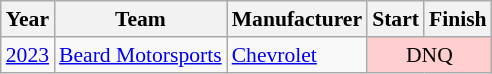<table class="wikitable" style="font-size: 90%;">
<tr>
<th>Year</th>
<th>Team</th>
<th>Manufacturer</th>
<th>Start</th>
<th>Finish</th>
</tr>
<tr>
<td><a href='#'>2023</a></td>
<td><a href='#'>Beard Motorsports</a></td>
<td><a href='#'>Chevrolet</a></td>
<td align=center colspan=2 style="background:#FFCFCF;">DNQ</td>
</tr>
</table>
